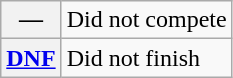<table class="wikitable">
<tr>
<th scope="row">—</th>
<td>Did not compete</td>
</tr>
<tr>
<th scope="row"><a href='#'>DNF</a></th>
<td>Did not finish</td>
</tr>
</table>
